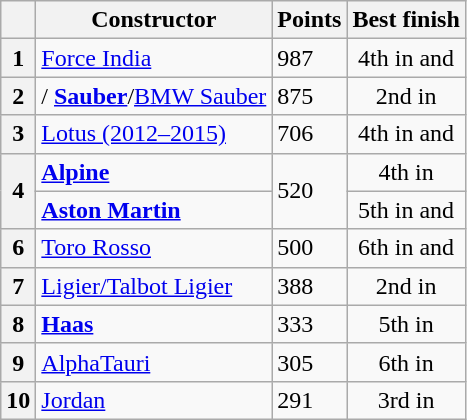<table class="wikitable">
<tr>
<th></th>
<th>Constructor</th>
<th>Points</th>
<th>Best  finish</th>
</tr>
<tr>
<th>1</th>
<td> <a href='#'>Force India</a></td>
<td>987</td>
<td align=center>4th in  and </td>
</tr>
<tr>
<th>2</th>
<td align="left">/ <strong><a href='#'>Sauber</a></strong>/<a href='#'>BMW Sauber</a></td>
<td>875</td>
<td align=center>2nd in </td>
</tr>
<tr>
<th>3</th>
<td> <a href='#'>Lotus (2012–2015)</a></td>
<td>706</td>
<td align=center>4th in  and </td>
</tr>
<tr>
<th rowspan=2>4</th>
<td> <strong><a href='#'>Alpine</a></strong></td>
<td rowspan=2>520</td>
<td align=center>4th in </td>
</tr>
<tr>
<td> <strong><a href='#'>Aston Martin</a></strong><br></td>
<td align=center>5th in  and </td>
</tr>
<tr>
<th>6</th>
<td> <a href='#'>Toro Rosso</a></td>
<td>500</td>
<td align=center>6th in  and </td>
</tr>
<tr>
<th>7</th>
<td> <a href='#'>Ligier/Talbot Ligier</a></td>
<td>388</td>
<td align=center>2nd in </td>
</tr>
<tr>
<th>8</th>
<td> <strong><a href='#'>Haas</a></strong></td>
<td>333</td>
<td align=center>5th in </td>
</tr>
<tr>
<th>9</th>
<td> <a href='#'>AlphaTauri</a></td>
<td>305</td>
<td align=center>6th in </td>
</tr>
<tr>
<th>10</th>
<td> <a href='#'>Jordan</a></td>
<td>291</td>
<td align=center>3rd in <br></td>
</tr>
</table>
